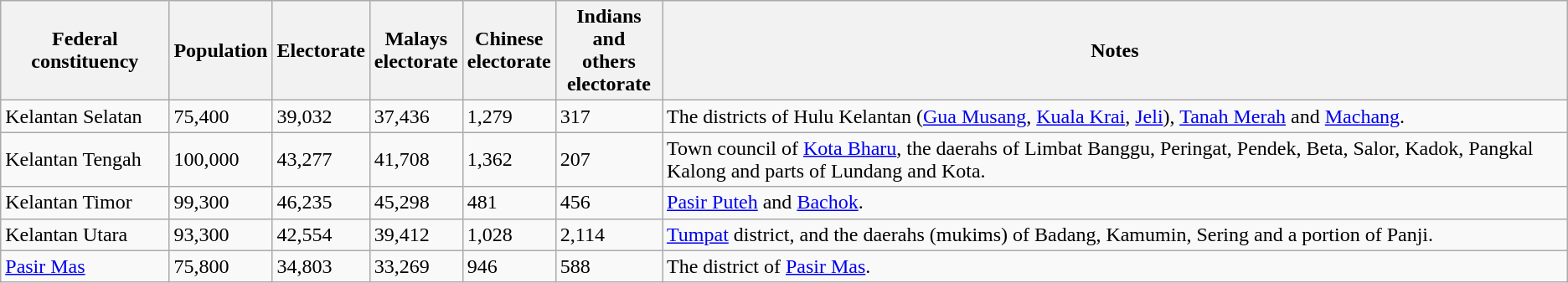<table class="wikitable sortable">
<tr>
<th>Federal constituency</th>
<th>Population</th>
<th>Electorate</th>
<th>Malays<br>electorate</th>
<th>Chinese<br>electorate</th>
<th>Indians and<br>others<br>electorate</th>
<th>Notes</th>
</tr>
<tr>
<td>Kelantan Selatan</td>
<td>75,400</td>
<td>39,032</td>
<td>37,436</td>
<td>1,279</td>
<td>317</td>
<td>The districts of Hulu Kelantan (<a href='#'>Gua Musang</a>, <a href='#'>Kuala Krai</a>, <a href='#'>Jeli</a>), <a href='#'>Tanah Merah</a> and <a href='#'>Machang</a>.</td>
</tr>
<tr>
<td>Kelantan Tengah</td>
<td>100,000</td>
<td>43,277</td>
<td>41,708</td>
<td>1,362</td>
<td>207</td>
<td>Town council of <a href='#'>Kota Bharu</a>, the daerahs of Limbat Banggu, Peringat, Pendek, Beta, Salor, Kadok, Pangkal Kalong and parts of Lundang and Kota.</td>
</tr>
<tr>
<td>Kelantan Timor</td>
<td>99,300</td>
<td>46,235</td>
<td>45,298</td>
<td>481</td>
<td>456</td>
<td><a href='#'>Pasir Puteh</a> and <a href='#'>Bachok</a>.</td>
</tr>
<tr>
<td>Kelantan Utara</td>
<td>93,300</td>
<td>42,554</td>
<td>39,412</td>
<td>1,028</td>
<td>2,114</td>
<td><a href='#'>Tumpat</a> district, and the daerahs (mukims) of Badang, Kamumin, Sering and a portion of Panji.</td>
</tr>
<tr>
<td><a href='#'>Pasir Mas</a></td>
<td>75,800</td>
<td>34,803</td>
<td>33,269</td>
<td>946</td>
<td>588</td>
<td>The district of <a href='#'>Pasir Mas</a>.</td>
</tr>
</table>
